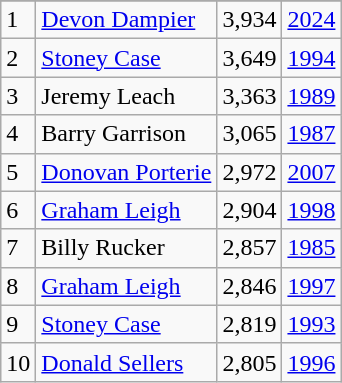<table class="wikitable">
<tr>
</tr>
<tr>
<td>1</td>
<td><a href='#'>Devon Dampier</a></td>
<td><abbr>3,934</abbr> </td>
<td><a href='#'>2024</a></td>
</tr>
<tr>
<td>2</td>
<td><a href='#'>Stoney Case</a></td>
<td><abbr>3,649</abbr></td>
<td><a href='#'>1994</a></td>
</tr>
<tr>
<td>3</td>
<td>Jeremy Leach</td>
<td><abbr>3,363</abbr></td>
<td><a href='#'>1989</a></td>
</tr>
<tr>
<td>4</td>
<td>Barry Garrison</td>
<td><abbr>3,065</abbr></td>
<td><a href='#'>1987</a></td>
</tr>
<tr>
<td>5</td>
<td><a href='#'>Donovan Porterie</a></td>
<td><abbr>2,972</abbr></td>
<td><a href='#'>2007</a></td>
</tr>
<tr>
<td>6</td>
<td><a href='#'>Graham Leigh</a></td>
<td><abbr>2,904</abbr></td>
<td><a href='#'>1998</a></td>
</tr>
<tr>
<td>7</td>
<td>Billy Rucker</td>
<td><abbr>2,857</abbr></td>
<td><a href='#'>1985</a></td>
</tr>
<tr>
<td>8</td>
<td><a href='#'>Graham Leigh</a></td>
<td><abbr>2,846</abbr></td>
<td><a href='#'>1997</a></td>
</tr>
<tr>
<td>9</td>
<td><a href='#'>Stoney Case</a></td>
<td><abbr>2,819</abbr></td>
<td><a href='#'>1993</a></td>
</tr>
<tr>
<td>10</td>
<td><a href='#'>Donald Sellers</a></td>
<td><abbr>2,805</abbr></td>
<td><a href='#'>1996</a></td>
</tr>
</table>
